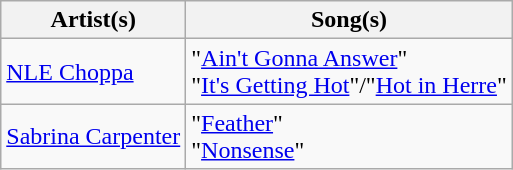<table class="wikitable">
<tr>
<th scope="col">Artist(s)</th>
<th scope="col">Song(s)</th>
</tr>
<tr>
<td><a href='#'>NLE Choppa</a></td>
<td>"<a href='#'>Ain't Gonna Answer</a>"<br>"<a href='#'>It's Getting Hot</a>"/"<a href='#'>Hot in Herre</a>" </td>
</tr>
<tr>
<td><a href='#'>Sabrina Carpenter</a></td>
<td>"<a href='#'>Feather</a>"<br>"<a href='#'>Nonsense</a>"</td>
</tr>
</table>
